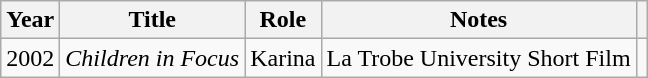<table class="wikitable sortable">
<tr>
<th>Year</th>
<th>Title</th>
<th>Role</th>
<th class="unsortable">Notes</th>
<th></th>
</tr>
<tr>
<td>2002</td>
<td><em>Children in Focus</em></td>
<td>Karina</td>
<td>La Trobe University Short Film</td>
<td></td>
</tr>
</table>
